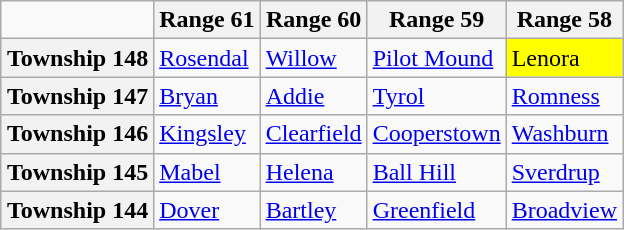<table class="wikitable" style="margin-left: auto; margin-right: auto; border: none;">
<tr>
<td></td>
<th scope="col">Range 61</th>
<th scope="col">Range 60</th>
<th scope="col">Range 59</th>
<th scope="col">Range 58</th>
</tr>
<tr>
<th scope="col">Township 148</th>
<td><a href='#'>Rosendal</a></td>
<td><a href='#'>Willow</a></td>
<td><a href='#'>Pilot Mound</a></td>
<td style="background: yellow">Lenora</td>
</tr>
<tr>
<th scope="col">Township 147</th>
<td><a href='#'>Bryan</a></td>
<td><a href='#'>Addie</a></td>
<td><a href='#'>Tyrol</a></td>
<td><a href='#'>Romness</a></td>
</tr>
<tr>
<th scope="col">Township 146</th>
<td><a href='#'>Kingsley</a></td>
<td><a href='#'>Clearfield</a></td>
<td><a href='#'>Cooperstown</a></td>
<td><a href='#'>Washburn</a></td>
</tr>
<tr>
<th scope="col">Township 145</th>
<td><a href='#'>Mabel</a></td>
<td><a href='#'>Helena</a></td>
<td><a href='#'>Ball Hill</a></td>
<td><a href='#'>Sverdrup</a></td>
</tr>
<tr>
<th scope="col">Township 144</th>
<td><a href='#'>Dover</a></td>
<td><a href='#'>Bartley</a></td>
<td><a href='#'>Greenfield</a></td>
<td><a href='#'>Broadview</a></td>
</tr>
</table>
